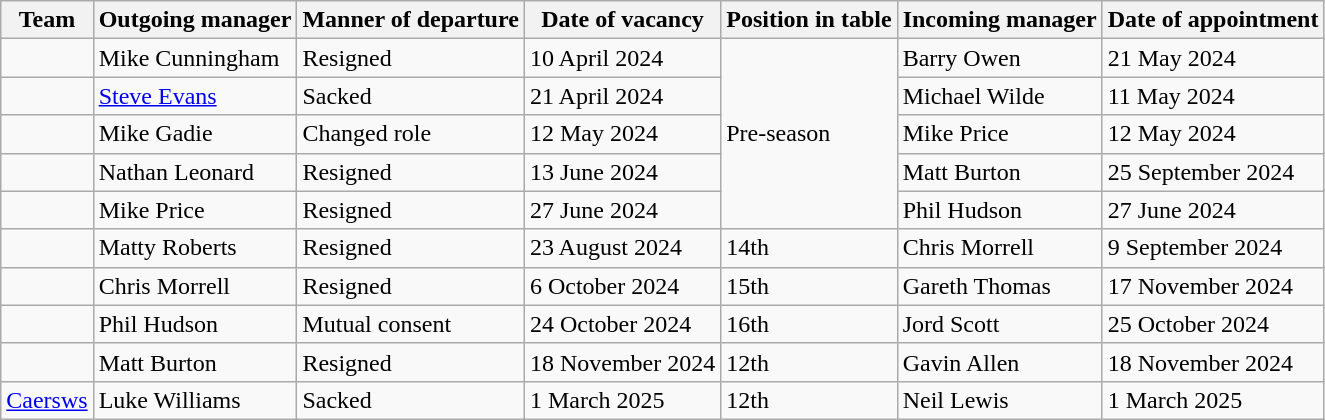<table class="wikitable sortable">
<tr>
<th>Team</th>
<th>Outgoing manager</th>
<th>Manner of departure</th>
<th>Date of vacancy</th>
<th>Position in table</th>
<th>Incoming manager</th>
<th>Date of appointment</th>
</tr>
<tr>
<td></td>
<td> Mike Cunningham</td>
<td>Resigned</td>
<td>10 April 2024</td>
<td rowspan="5">Pre-season</td>
<td> Barry Owen</td>
<td>21 May 2024</td>
</tr>
<tr>
<td></td>
<td> <a href='#'>Steve Evans</a></td>
<td>Sacked</td>
<td>21 April 2024</td>
<td> Michael Wilde</td>
<td>11 May 2024</td>
</tr>
<tr>
<td></td>
<td> Mike Gadie</td>
<td>Changed role</td>
<td>12 May 2024</td>
<td> Mike Price</td>
<td>12 May 2024</td>
</tr>
<tr>
<td></td>
<td> Nathan Leonard</td>
<td>Resigned</td>
<td>13 June 2024</td>
<td> Matt Burton</td>
<td>25 September 2024</td>
</tr>
<tr>
<td></td>
<td> Mike Price</td>
<td>Resigned</td>
<td>27 June 2024</td>
<td> Phil Hudson</td>
<td>27 June 2024</td>
</tr>
<tr>
<td></td>
<td> Matty Roberts</td>
<td>Resigned</td>
<td>23 August 2024</td>
<td>14th</td>
<td> Chris Morrell</td>
<td>9 September 2024</td>
</tr>
<tr>
<td></td>
<td> Chris Morrell</td>
<td>Resigned</td>
<td>6 October 2024</td>
<td>15th</td>
<td> Gareth Thomas</td>
<td>17 November 2024</td>
</tr>
<tr>
<td></td>
<td> Phil Hudson</td>
<td>Mutual consent</td>
<td>24 October 2024</td>
<td>16th</td>
<td> Jord Scott</td>
<td>25 October 2024</td>
</tr>
<tr>
<td></td>
<td> Matt Burton</td>
<td>Resigned</td>
<td>18 November 2024</td>
<td>12th</td>
<td> Gavin Allen</td>
<td>18 November 2024</td>
</tr>
<tr>
<td><a href='#'>Caersws</a></td>
<td> Luke Williams</td>
<td>Sacked</td>
<td>1 March 2025</td>
<td>12th</td>
<td> Neil Lewis</td>
<td>1 March 2025</td>
</tr>
</table>
